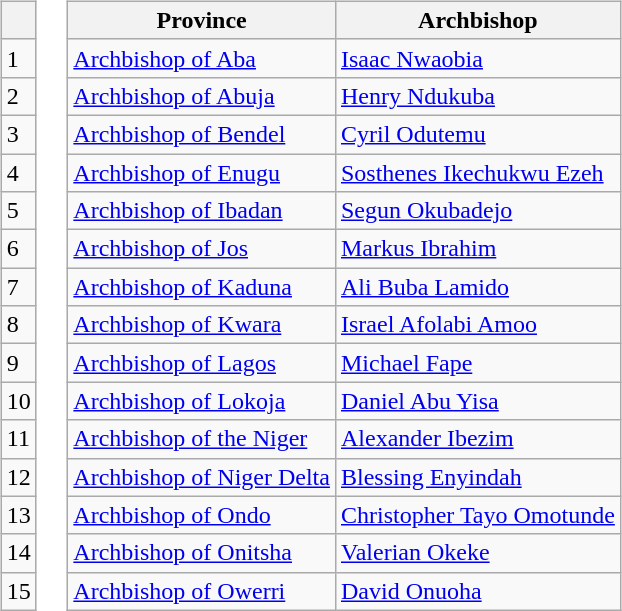<table>
<tr>
<td><br><table class="wikitable">
<tr>
<th><br></th>
</tr>
<tr>
<td>1</td>
</tr>
<tr>
<td>2</td>
</tr>
<tr>
<td>3</td>
</tr>
<tr>
<td>4</td>
</tr>
<tr>
<td>5</td>
</tr>
<tr>
<td>6</td>
</tr>
<tr>
<td>7</td>
</tr>
<tr>
<td>8</td>
</tr>
<tr>
<td>9</td>
</tr>
<tr>
<td>10</td>
</tr>
<tr>
<td>11</td>
</tr>
<tr>
<td>12</td>
</tr>
<tr>
<td>13</td>
</tr>
<tr>
<td>14</td>
</tr>
<tr>
<td>15</td>
</tr>
</table>
</td>
<td><br><table class="wikitable sortable">
<tr>
<th>Province</th>
<th>Archbishop</th>
</tr>
<tr>
<td><a href='#'>Archbishop of Aba</a></td>
<td><a href='#'>Isaac Nwaobia</a></td>
</tr>
<tr>
<td><a href='#'>Archbishop of Abuja</a></td>
<td><a href='#'>Henry Ndukuba</a></td>
</tr>
<tr>
<td><a href='#'>Archbishop of Bendel</a></td>
<td><a href='#'>Cyril Odutemu</a></td>
</tr>
<tr>
<td><a href='#'>Archbishop of Enugu</a></td>
<td><a href='#'>Sosthenes Ikechukwu Ezeh</a></td>
</tr>
<tr>
<td><a href='#'>Archbishop of Ibadan</a></td>
<td><a href='#'>Segun Okubadejo</a></td>
</tr>
<tr>
<td><a href='#'>Archbishop of Jos</a></td>
<td><a href='#'>Markus Ibrahim</a></td>
</tr>
<tr>
<td><a href='#'>Archbishop of Kaduna</a></td>
<td><a href='#'>Ali Buba Lamido</a></td>
</tr>
<tr>
<td><a href='#'>Archbishop of Kwara</a></td>
<td><a href='#'>Israel Afolabi Amoo</a></td>
</tr>
<tr>
<td><a href='#'>Archbishop of Lagos</a></td>
<td><a href='#'>Michael Fape</a></td>
</tr>
<tr>
<td><a href='#'>Archbishop of Lokoja</a></td>
<td><a href='#'>Daniel Abu Yisa</a></td>
</tr>
<tr>
<td><a href='#'>Archbishop of the Niger</a></td>
<td><a href='#'>Alexander Ibezim</a></td>
</tr>
<tr>
<td><a href='#'>Archbishop of Niger Delta</a></td>
<td><a href='#'>Blessing Enyindah</a></td>
</tr>
<tr>
<td><a href='#'>Archbishop of Ondo</a></td>
<td><a href='#'>Christopher Tayo Omotunde</a></td>
</tr>
<tr>
<td><a href='#'>Archbishop of Onitsha</a></td>
<td><a href='#'>Valerian Okeke</a></td>
</tr>
<tr>
<td><a href='#'>Archbishop of Owerri</a></td>
<td><a href='#'>David Onuoha</a></td>
</tr>
</table>
</td>
</tr>
</table>
